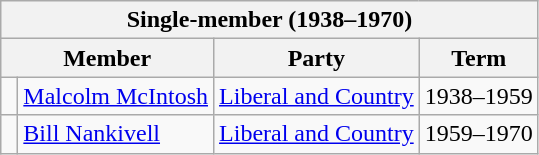<table class="wikitable">
<tr>
<th colspan=4>Single-member (1938–1970)</th>
</tr>
<tr>
<th colspan=2>Member</th>
<th>Party</th>
<th>Term</th>
</tr>
<tr>
<td> </td>
<td><a href='#'>Malcolm McIntosh</a></td>
<td><a href='#'>Liberal and Country</a></td>
<td>1938–1959</td>
</tr>
<tr>
<td> </td>
<td><a href='#'>Bill Nankivell</a></td>
<td><a href='#'>Liberal and Country</a></td>
<td>1959–1970</td>
</tr>
</table>
